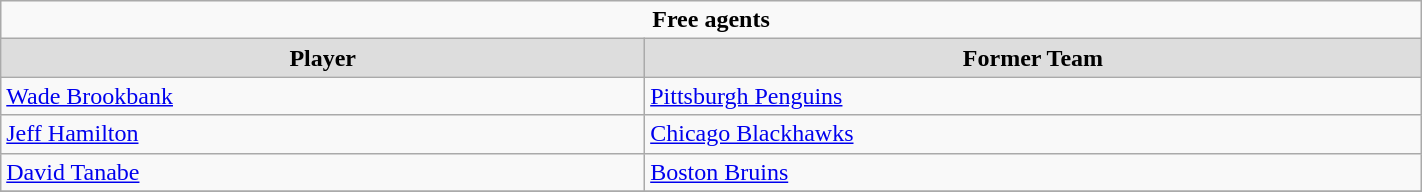<table class="wikitable" width="75%">
<tr>
<td colspan="10" align="center"><strong>Free agents</strong></td>
</tr>
<tr align="center"  bgcolor="#dddddd">
<td><strong>Player</strong></td>
<td><strong>Former Team</strong></td>
</tr>
<tr>
<td><a href='#'>Wade Brookbank</a></td>
<td><a href='#'>Pittsburgh Penguins</a></td>
</tr>
<tr>
<td><a href='#'>Jeff Hamilton</a></td>
<td><a href='#'>Chicago Blackhawks</a></td>
</tr>
<tr>
<td><a href='#'>David Tanabe</a></td>
<td><a href='#'>Boston Bruins</a></td>
</tr>
<tr>
</tr>
</table>
